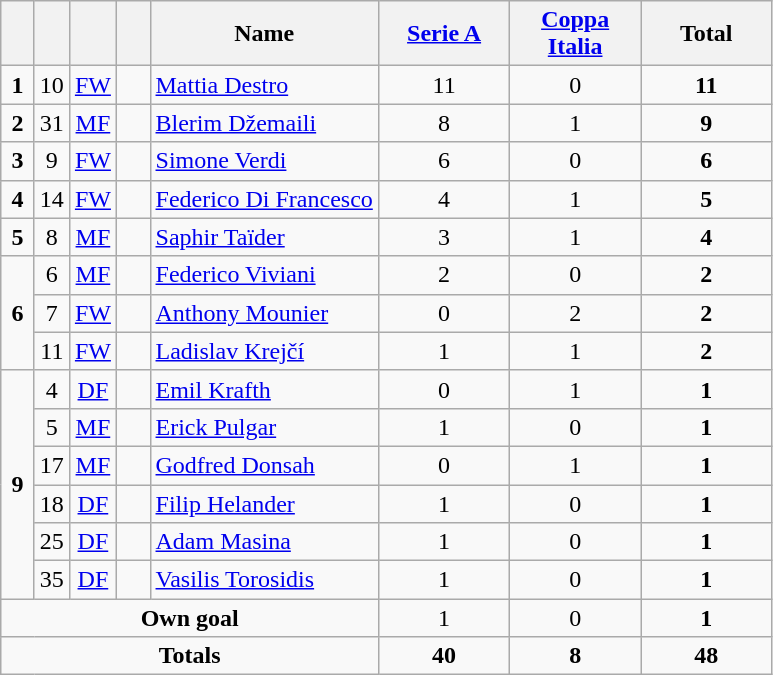<table class="wikitable" style="text-align:center">
<tr>
<th width=15></th>
<th width=15></th>
<th width=15></th>
<th width=15></th>
<th width=145>Name</th>
<th width=80><a href='#'>Serie A</a></th>
<th width=80><a href='#'>Coppa Italia</a></th>
<th width=80>Total</th>
</tr>
<tr>
<td><strong>1</strong></td>
<td>10</td>
<td><a href='#'>FW</a></td>
<td></td>
<td align=left><a href='#'>Mattia Destro</a></td>
<td>11</td>
<td>0</td>
<td><strong>11</strong></td>
</tr>
<tr>
<td><strong>2</strong></td>
<td>31</td>
<td><a href='#'>MF</a></td>
<td></td>
<td align=left><a href='#'>Blerim Džemaili</a></td>
<td>8</td>
<td>1</td>
<td><strong>9</strong></td>
</tr>
<tr>
<td><strong>3</strong></td>
<td>9</td>
<td><a href='#'>FW</a></td>
<td></td>
<td align=left><a href='#'>Simone Verdi</a></td>
<td>6</td>
<td>0</td>
<td><strong>6</strong></td>
</tr>
<tr>
<td><strong>4</strong></td>
<td>14</td>
<td><a href='#'>FW</a></td>
<td></td>
<td align=left><a href='#'>Federico Di Francesco</a></td>
<td>4</td>
<td>1</td>
<td><strong>5</strong></td>
</tr>
<tr>
<td><strong>5</strong></td>
<td>8</td>
<td><a href='#'>MF</a></td>
<td></td>
<td align=left><a href='#'>Saphir Taïder</a></td>
<td>3</td>
<td>1</td>
<td><strong>4</strong></td>
</tr>
<tr>
<td rowspan=3><strong>6</strong></td>
<td>6</td>
<td><a href='#'>MF</a></td>
<td></td>
<td align=left><a href='#'>Federico Viviani</a></td>
<td>2</td>
<td>0</td>
<td><strong>2</strong></td>
</tr>
<tr>
<td>7</td>
<td><a href='#'>FW</a></td>
<td></td>
<td align=left><a href='#'>Anthony Mounier</a></td>
<td>0</td>
<td>2</td>
<td><strong>2</strong></td>
</tr>
<tr>
<td>11</td>
<td><a href='#'>FW</a></td>
<td></td>
<td align=left><a href='#'>Ladislav Krejčí</a></td>
<td>1</td>
<td>1</td>
<td><strong>2</strong></td>
</tr>
<tr>
<td rowspan=6><strong>9</strong></td>
<td>4</td>
<td><a href='#'>DF</a></td>
<td></td>
<td align=left><a href='#'>Emil Krafth</a></td>
<td>0</td>
<td>1</td>
<td><strong>1</strong></td>
</tr>
<tr>
<td>5</td>
<td><a href='#'>MF</a></td>
<td></td>
<td align=left><a href='#'>Erick Pulgar</a></td>
<td>1</td>
<td>0</td>
<td><strong>1</strong></td>
</tr>
<tr>
<td>17</td>
<td><a href='#'>MF</a></td>
<td></td>
<td align=left><a href='#'>Godfred Donsah</a></td>
<td>0</td>
<td>1</td>
<td><strong>1</strong></td>
</tr>
<tr>
<td>18</td>
<td><a href='#'>DF</a></td>
<td></td>
<td align=left><a href='#'>Filip Helander</a></td>
<td>1</td>
<td>0</td>
<td><strong>1</strong></td>
</tr>
<tr>
<td>25</td>
<td><a href='#'>DF</a></td>
<td></td>
<td align=left><a href='#'>Adam Masina</a></td>
<td>1</td>
<td>0</td>
<td><strong>1</strong></td>
</tr>
<tr>
<td>35</td>
<td><a href='#'>DF</a></td>
<td></td>
<td align=left><a href='#'>Vasilis Torosidis</a></td>
<td>1</td>
<td>0</td>
<td><strong>1</strong></td>
</tr>
<tr>
<td colspan=5><strong>Own goal</strong></td>
<td>1</td>
<td>0</td>
<td><strong>1</strong></td>
</tr>
<tr>
<td colspan=5><strong>Totals</strong></td>
<td><strong>40</strong></td>
<td><strong>8</strong></td>
<td><strong>48</strong></td>
</tr>
</table>
